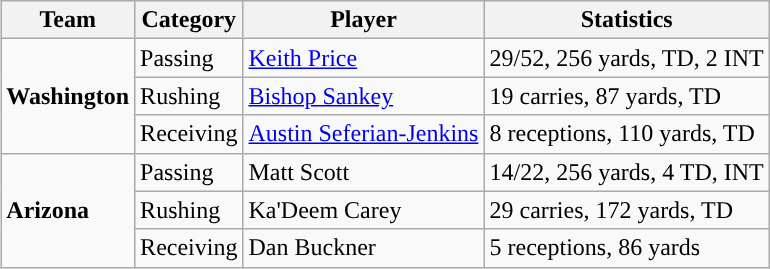<table class="wikitable" style="float: right;">
<tr>
<th>Team</th>
<th>Category</th>
<th>Player</th>
<th>Statistics</th>
</tr>
<tr>
<td rowspan=3><strong>Washington</strong></td>
<td>Passing</td>
<td><a href='#'>Keith Price</a></td>
<td>29/52, 256 yards, TD, 2 INT</td>
</tr>
<tr>
<td>Rushing</td>
<td><a href='#'>Bishop Sankey</a></td>
<td>19 carries, 87 yards, TD</td>
</tr>
<tr>
<td>Receiving</td>
<td><a href='#'>Austin Seferian-Jenkins</a></td>
<td>8 receptions, 110 yards, TD</td>
</tr>
<tr>
<td rowspan=3><strong>Arizona</strong></td>
<td>Passing</td>
<td>Matt Scott</td>
<td>14/22, 256 yards, 4 TD, INT</td>
</tr>
<tr>
<td>Rushing</td>
<td>Ka'Deem Carey</td>
<td>29 carries, 172 yards, TD</td>
</tr>
<tr>
<td>Receiving</td>
<td>Dan Buckner</td>
<td>5 receptions, 86 yards</td>
</tr>
</table>
